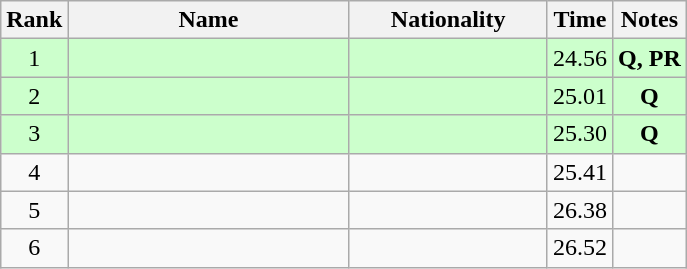<table class="wikitable sortable" style="text-align:center">
<tr>
<th>Rank</th>
<th style="width:180px">Name</th>
<th style="width:125px">Nationality</th>
<th>Time</th>
<th>Notes</th>
</tr>
<tr style="background:#cfc;">
<td>1</td>
<td style="text-align:left;"></td>
<td style="text-align:left;"></td>
<td>24.56</td>
<td><strong>Q, PR</strong></td>
</tr>
<tr style="background:#cfc;">
<td>2</td>
<td style="text-align:left;"></td>
<td style="text-align:left;"></td>
<td>25.01</td>
<td><strong>Q</strong></td>
</tr>
<tr style="background:#cfc;">
<td>3</td>
<td style="text-align:left;"></td>
<td style="text-align:left;"></td>
<td>25.30</td>
<td><strong>Q</strong></td>
</tr>
<tr>
<td>4</td>
<td style="text-align:left;"></td>
<td style="text-align:left;"></td>
<td>25.41</td>
<td></td>
</tr>
<tr>
<td>5</td>
<td style="text-align:left;"></td>
<td style="text-align:left;"></td>
<td>26.38</td>
<td></td>
</tr>
<tr>
<td>6</td>
<td style="text-align:left;"></td>
<td style="text-align:left;"></td>
<td>26.52</td>
<td></td>
</tr>
</table>
